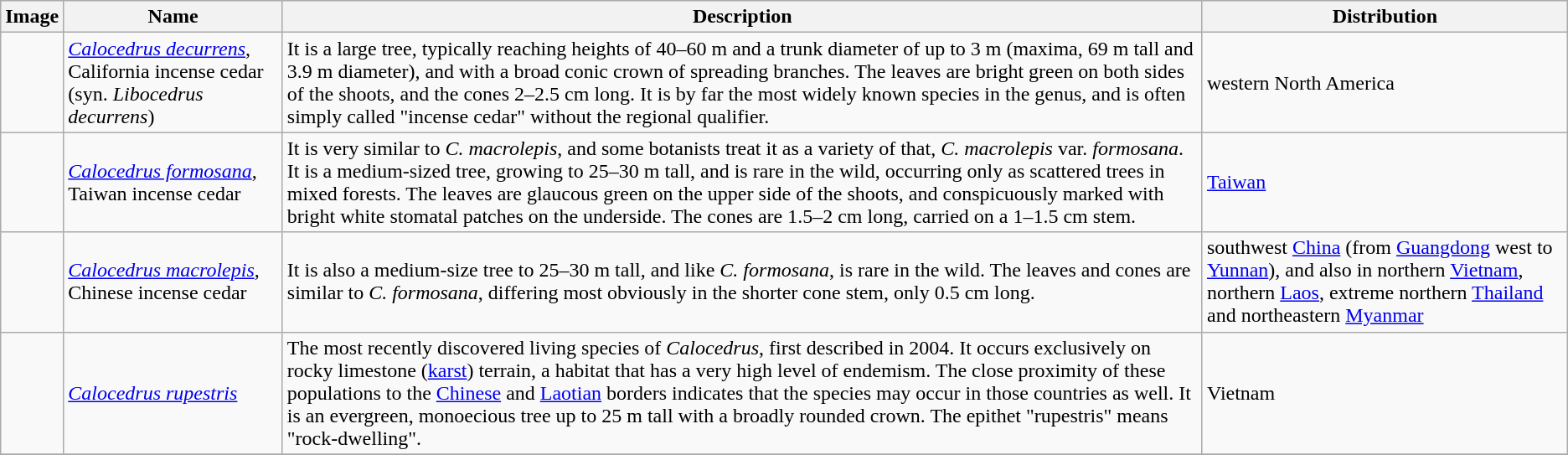<table class="wikitable">
<tr>
<th>Image</th>
<th>Name</th>
<th>Description</th>
<th>Distribution</th>
</tr>
<tr>
<td></td>
<td><em><a href='#'>Calocedrus decurrens</a></em>, California incense cedar (syn. <em>Libocedrus decurrens</em>)</td>
<td>It is a large tree, typically reaching heights of 40–60 m and a trunk diameter of up to 3 m (maxima, 69 m tall and 3.9 m diameter), and with a broad conic crown of spreading branches. The leaves are bright green on both sides of the shoots, and the cones 2–2.5 cm long. It is by far the most widely known species in the genus, and is often simply called "incense cedar" without the regional qualifier.</td>
<td>western North America</td>
</tr>
<tr>
<td></td>
<td><em><a href='#'>Calocedrus formosana</a></em>, Taiwan incense cedar</td>
<td>It is very similar to <em>C. macrolepis</em>, and some botanists treat it as a variety of that, <em>C. macrolepis</em> var. <em>formosana</em>. It is a medium-sized tree, growing to 25–30 m tall, and is rare in the wild, occurring only as scattered trees in mixed forests. The leaves are glaucous green on the upper side of the shoots, and conspicuously marked with bright white stomatal patches on the underside. The cones are 1.5–2 cm long, carried on a 1–1.5 cm stem.</td>
<td><a href='#'>Taiwan</a></td>
</tr>
<tr>
<td></td>
<td><em><a href='#'>Calocedrus macrolepis</a></em>, Chinese incense cedar</td>
<td>It is also a medium-size tree to 25–30 m tall, and like <em>C. formosana</em>, is rare in the wild. The leaves and cones are similar to <em>C. formosana</em>, differing most obviously in the shorter cone stem, only 0.5 cm long.</td>
<td>southwest <a href='#'>China</a> (from <a href='#'>Guangdong</a> west to <a href='#'>Yunnan</a>), and also in northern <a href='#'>Vietnam</a>, northern <a href='#'>Laos</a>, extreme northern <a href='#'>Thailand</a> and northeastern <a href='#'>Myanmar</a></td>
</tr>
<tr>
<td></td>
<td><em><a href='#'>Calocedrus rupestris</a></em></td>
<td>The most recently discovered living species of <em>Calocedrus</em>, first described in 2004. It occurs exclusively on rocky limestone (<a href='#'>karst</a>) terrain, a habitat that has a very high level of endemism. The close proximity of these populations to the <a href='#'>Chinese</a> and <a href='#'>Laotian</a> borders indicates that the species may occur in those countries as well. It is an evergreen, monoecious tree up to 25 m tall with a broadly rounded crown. The epithet "rupestris" means "rock-dwelling".</td>
<td>Vietnam</td>
</tr>
<tr>
</tr>
</table>
